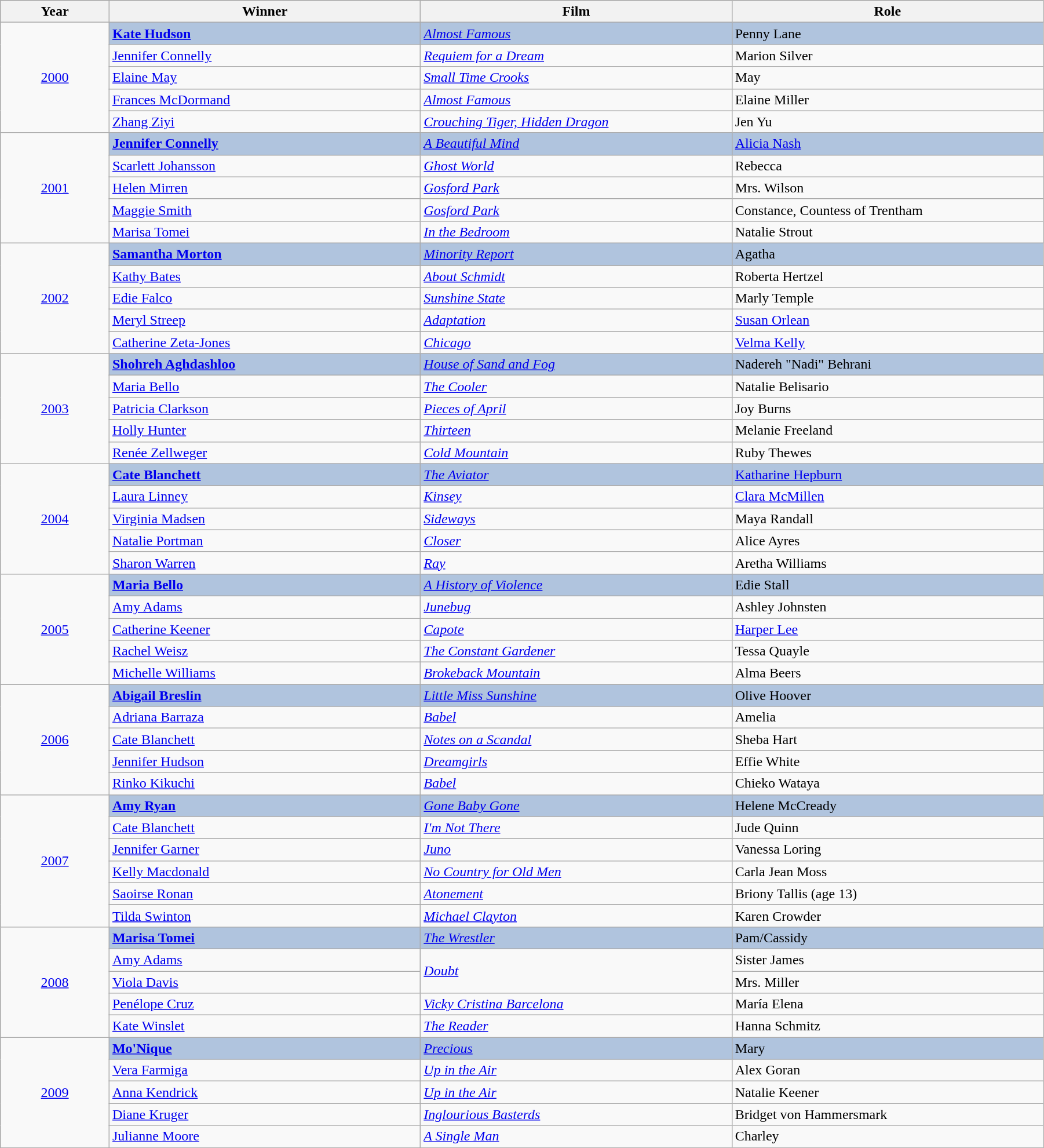<table class="wikitable" width="95%" cellpadding="5">
<tr>
<th width="100"><strong>Year</strong></th>
<th width="300"><strong>Winner</strong></th>
<th width="300"><strong>Film</strong></th>
<th width="300"><strong>Role</strong></th>
</tr>
<tr>
<td rowspan="5" style="text-align:center;"><a href='#'>2000</a></td>
<td style="background:#B0C4DE;"><strong><a href='#'>Kate Hudson</a></strong></td>
<td style="background:#B0C4DE;"><em><a href='#'>Almost Famous</a></em></td>
<td style="background:#B0C4DE;">Penny Lane</td>
</tr>
<tr>
<td><a href='#'>Jennifer Connelly</a></td>
<td><em><a href='#'>Requiem for a Dream</a></em></td>
<td>Marion Silver</td>
</tr>
<tr>
<td><a href='#'>Elaine May</a></td>
<td><em><a href='#'>Small Time Crooks</a></em></td>
<td>May</td>
</tr>
<tr>
<td><a href='#'>Frances McDormand</a></td>
<td><em><a href='#'>Almost Famous</a></em></td>
<td>Elaine Miller</td>
</tr>
<tr>
<td><a href='#'>Zhang Ziyi</a></td>
<td><em><a href='#'>Crouching Tiger, Hidden Dragon</a></em></td>
<td>Jen Yu</td>
</tr>
<tr>
<td rowspan="5" style="text-align:center;"><a href='#'>2001</a></td>
<td style="background:#B0C4DE;"><strong><a href='#'>Jennifer Connelly</a></strong></td>
<td style="background:#B0C4DE;"><em><a href='#'>A Beautiful Mind</a></em></td>
<td style="background:#B0C4DE;"><a href='#'>Alicia Nash</a></td>
</tr>
<tr>
<td><a href='#'>Scarlett Johansson</a></td>
<td><em><a href='#'>Ghost World</a></em></td>
<td>Rebecca</td>
</tr>
<tr>
<td><a href='#'>Helen Mirren</a></td>
<td><em><a href='#'>Gosford Park</a></em></td>
<td>Mrs. Wilson</td>
</tr>
<tr>
<td><a href='#'>Maggie Smith</a></td>
<td><em><a href='#'>Gosford Park</a></em></td>
<td>Constance, Countess of Trentham</td>
</tr>
<tr>
<td><a href='#'>Marisa Tomei</a></td>
<td><em><a href='#'>In the Bedroom</a></em></td>
<td>Natalie Strout</td>
</tr>
<tr>
<td rowspan="5" style="text-align:center;"><a href='#'>2002</a></td>
<td style="background:#B0C4DE;"><strong><a href='#'>Samantha Morton</a></strong></td>
<td style="background:#B0C4DE;"><em><a href='#'>Minority Report</a></em></td>
<td style="background:#B0C4DE;">Agatha</td>
</tr>
<tr>
<td><a href='#'>Kathy Bates</a></td>
<td><em><a href='#'>About Schmidt</a></em></td>
<td>Roberta Hertzel</td>
</tr>
<tr>
<td><a href='#'>Edie Falco</a></td>
<td><em><a href='#'>Sunshine State</a></em></td>
<td>Marly Temple</td>
</tr>
<tr>
<td><a href='#'>Meryl Streep</a></td>
<td><em><a href='#'>Adaptation</a></em></td>
<td><a href='#'>Susan Orlean</a></td>
</tr>
<tr>
<td><a href='#'>Catherine Zeta-Jones</a></td>
<td><em><a href='#'>Chicago</a></em></td>
<td><a href='#'>Velma Kelly</a></td>
</tr>
<tr>
<td rowspan="5" style="text-align:center;"><a href='#'>2003</a></td>
<td style="background:#B0C4DE;"><strong><a href='#'>Shohreh Aghdashloo</a></strong></td>
<td style="background:#B0C4DE;"><em><a href='#'>House of Sand and Fog</a></em></td>
<td style="background:#B0C4DE;">Nadereh "Nadi" Behrani</td>
</tr>
<tr>
<td><a href='#'>Maria Bello</a></td>
<td><em><a href='#'>The Cooler</a></em></td>
<td>Natalie Belisario</td>
</tr>
<tr>
<td><a href='#'>Patricia Clarkson</a></td>
<td><em><a href='#'>Pieces of April</a></em></td>
<td>Joy Burns</td>
</tr>
<tr>
<td><a href='#'>Holly Hunter</a></td>
<td><em><a href='#'>Thirteen</a></em></td>
<td>Melanie Freeland</td>
</tr>
<tr>
<td><a href='#'>Renée Zellweger</a></td>
<td><em><a href='#'>Cold Mountain</a></em></td>
<td>Ruby Thewes</td>
</tr>
<tr>
<td rowspan="5" style="text-align:center;"><a href='#'>2004</a></td>
<td style="background:#B0C4DE;"><strong><a href='#'>Cate Blanchett</a></strong></td>
<td style="background:#B0C4DE;"><em><a href='#'>The Aviator</a></em></td>
<td style="background:#B0C4DE;"><a href='#'>Katharine Hepburn</a></td>
</tr>
<tr>
<td><a href='#'>Laura Linney</a></td>
<td><em><a href='#'>Kinsey</a></em></td>
<td><a href='#'>Clara McMillen</a></td>
</tr>
<tr>
<td><a href='#'>Virginia Madsen</a></td>
<td><em><a href='#'>Sideways</a></em></td>
<td>Maya Randall</td>
</tr>
<tr>
<td><a href='#'>Natalie Portman</a></td>
<td><em><a href='#'>Closer</a></em></td>
<td>Alice Ayres</td>
</tr>
<tr>
<td><a href='#'>Sharon Warren</a></td>
<td><em><a href='#'>Ray</a></em></td>
<td>Aretha Williams</td>
</tr>
<tr>
<td rowspan="5" style="text-align:center;"><a href='#'>2005</a></td>
<td style="background:#B0C4DE;"><strong><a href='#'>Maria Bello</a></strong></td>
<td style="background:#B0C4DE;"><em><a href='#'>A History of Violence</a></em></td>
<td style="background:#B0C4DE;">Edie Stall</td>
</tr>
<tr>
<td><a href='#'>Amy Adams</a></td>
<td><em><a href='#'>Junebug</a></em></td>
<td>Ashley Johnsten</td>
</tr>
<tr>
<td><a href='#'>Catherine Keener</a></td>
<td><em><a href='#'>Capote</a></em></td>
<td><a href='#'>Harper Lee</a></td>
</tr>
<tr>
<td><a href='#'>Rachel Weisz</a></td>
<td><em><a href='#'>The Constant Gardener</a></em></td>
<td>Tessa Quayle</td>
</tr>
<tr>
<td><a href='#'>Michelle Williams</a></td>
<td><em><a href='#'>Brokeback Mountain</a></em></td>
<td>Alma Beers</td>
</tr>
<tr>
<td rowspan="5" style="text-align:center;"><a href='#'>2006</a></td>
<td style="background:#B0C4DE;"><strong><a href='#'>Abigail Breslin</a></strong></td>
<td style="background:#B0C4DE;"><em><a href='#'>Little Miss Sunshine</a></em></td>
<td style="background:#B0C4DE;">Olive Hoover</td>
</tr>
<tr>
<td><a href='#'>Adriana Barraza</a></td>
<td><em><a href='#'>Babel</a></em></td>
<td>Amelia</td>
</tr>
<tr>
<td><a href='#'>Cate Blanchett</a></td>
<td><em><a href='#'>Notes on a Scandal</a></em></td>
<td>Sheba Hart</td>
</tr>
<tr>
<td><a href='#'>Jennifer Hudson</a></td>
<td><em><a href='#'>Dreamgirls</a></em></td>
<td>Effie White</td>
</tr>
<tr>
<td><a href='#'>Rinko Kikuchi</a></td>
<td><em><a href='#'>Babel</a></em></td>
<td>Chieko Wataya</td>
</tr>
<tr>
<td rowspan="6" style="text-align:center;"><a href='#'>2007</a></td>
<td style="background:#B0C4DE;"><strong><a href='#'>Amy Ryan</a></strong></td>
<td style="background:#B0C4DE;"><em><a href='#'>Gone Baby Gone</a></em></td>
<td style="background:#B0C4DE;">Helene McCready</td>
</tr>
<tr>
<td><a href='#'>Cate Blanchett</a></td>
<td><em><a href='#'>I'm Not There</a></em></td>
<td>Jude Quinn</td>
</tr>
<tr>
<td><a href='#'>Jennifer Garner</a></td>
<td><em><a href='#'>Juno</a></em></td>
<td>Vanessa Loring</td>
</tr>
<tr>
<td><a href='#'>Kelly Macdonald</a></td>
<td><em><a href='#'>No Country for Old Men</a></em></td>
<td>Carla Jean Moss</td>
</tr>
<tr>
<td><a href='#'>Saoirse Ronan</a></td>
<td><em><a href='#'>Atonement</a></em></td>
<td>Briony Tallis (age 13)</td>
</tr>
<tr>
<td><a href='#'>Tilda Swinton</a></td>
<td><em><a href='#'>Michael Clayton</a></em></td>
<td>Karen Crowder</td>
</tr>
<tr>
<td rowspan="5" style="text-align:center;"><a href='#'>2008</a></td>
<td style="background:#B0C4DE;"><strong><a href='#'>Marisa Tomei</a></strong></td>
<td style="background:#B0C4DE;"><em><a href='#'>The Wrestler</a></em></td>
<td style="background:#B0C4DE;">Pam/Cassidy</td>
</tr>
<tr>
<td><a href='#'>Amy Adams</a></td>
<td rowspan="2"><em><a href='#'>Doubt</a></em></td>
<td>Sister James</td>
</tr>
<tr>
<td><a href='#'>Viola Davis</a></td>
<td>Mrs. Miller</td>
</tr>
<tr>
<td><a href='#'>Penélope Cruz</a></td>
<td><em><a href='#'>Vicky Cristina Barcelona</a></em></td>
<td>María Elena</td>
</tr>
<tr>
<td><a href='#'>Kate Winslet</a></td>
<td><em><a href='#'>The Reader</a></em></td>
<td>Hanna Schmitz</td>
</tr>
<tr>
<td rowspan="5" style="text-align:center;"><a href='#'>2009</a></td>
<td style="background:#B0C4DE;"><strong><a href='#'>Mo'Nique</a></strong></td>
<td style="background:#B0C4DE;"><em><a href='#'>Precious</a></em></td>
<td style="background:#B0C4DE;">Mary</td>
</tr>
<tr>
<td><a href='#'>Vera Farmiga</a></td>
<td><em><a href='#'>Up in the Air</a></em></td>
<td>Alex Goran</td>
</tr>
<tr>
<td><a href='#'>Anna Kendrick</a></td>
<td><em><a href='#'>Up in the Air</a></em></td>
<td>Natalie Keener</td>
</tr>
<tr>
<td><a href='#'>Diane Kruger</a></td>
<td><em><a href='#'>Inglourious Basterds</a></em></td>
<td>Bridget von Hammersmark</td>
</tr>
<tr>
<td><a href='#'>Julianne Moore</a></td>
<td><em><a href='#'>A Single Man</a></em></td>
<td>Charley</td>
</tr>
</table>
